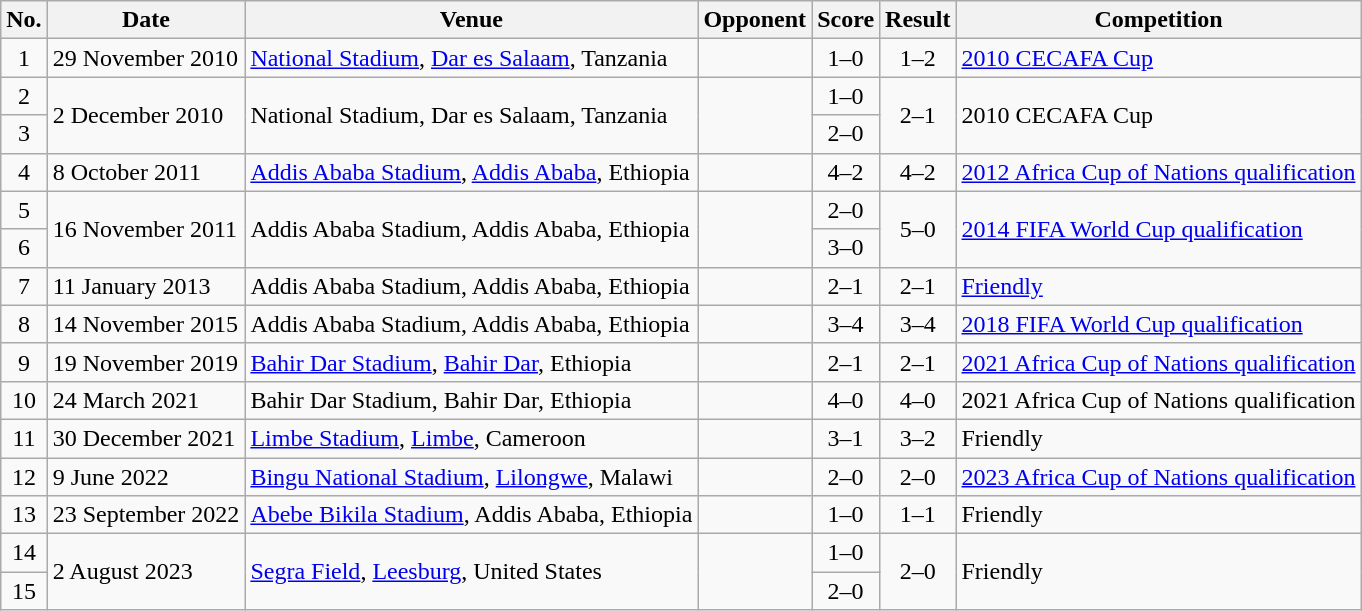<table class="wikitable sortable">
<tr>
<th scope="col">No.</th>
<th scope="col">Date</th>
<th scope="col">Venue</th>
<th scope="col">Opponent</th>
<th scope="col">Score</th>
<th scope="col">Result</th>
<th scope="col">Competition</th>
</tr>
<tr>
<td align="center">1</td>
<td>29 November 2010</td>
<td><a href='#'>National Stadium</a>, <a href='#'>Dar es Salaam</a>, Tanzania</td>
<td></td>
<td align="center">1–0</td>
<td align="center">1–2</td>
<td><a href='#'>2010 CECAFA Cup</a></td>
</tr>
<tr>
<td align="center">2</td>
<td rowspan="2">2 December 2010</td>
<td rowspan="2">National Stadium, Dar es Salaam, Tanzania</td>
<td rowspan="2"></td>
<td align="center">1–0</td>
<td rowspan="2" style="text-align:center">2–1</td>
<td rowspan="2">2010 CECAFA Cup</td>
</tr>
<tr>
<td align="center">3</td>
<td align="center">2–0</td>
</tr>
<tr>
<td align="center">4</td>
<td>8 October 2011</td>
<td><a href='#'>Addis Ababa Stadium</a>, <a href='#'>Addis Ababa</a>, Ethiopia</td>
<td></td>
<td align="center">4–2</td>
<td align="center">4–2</td>
<td><a href='#'>2012 Africa Cup of Nations qualification</a></td>
</tr>
<tr>
<td align="center">5</td>
<td rowspan="2">16 November 2011</td>
<td rowspan="2">Addis Ababa Stadium, Addis Ababa, Ethiopia</td>
<td rowspan="2"></td>
<td align="center">2–0</td>
<td rowspan="2" style="text-align:center">5–0</td>
<td rowspan="2"><a href='#'>2014 FIFA World Cup qualification</a></td>
</tr>
<tr>
<td align="center">6</td>
<td align="center">3–0</td>
</tr>
<tr>
<td align="center">7</td>
<td>11 January 2013</td>
<td>Addis Ababa Stadium, Addis Ababa, Ethiopia</td>
<td></td>
<td align="center">2–1</td>
<td align="center">2–1</td>
<td><a href='#'>Friendly</a></td>
</tr>
<tr>
<td align="center">8</td>
<td>14 November 2015</td>
<td>Addis Ababa Stadium, Addis Ababa, Ethiopia</td>
<td></td>
<td align="center">3–4</td>
<td align="center">3–4</td>
<td><a href='#'>2018 FIFA World Cup qualification</a></td>
</tr>
<tr>
<td align="center">9</td>
<td>19 November 2019</td>
<td><a href='#'>Bahir Dar Stadium</a>, <a href='#'>Bahir Dar</a>, Ethiopia</td>
<td></td>
<td align="center">2–1</td>
<td align="center">2–1</td>
<td><a href='#'>2021 Africa Cup of Nations qualification</a></td>
</tr>
<tr>
<td align="center">10</td>
<td>24 March 2021</td>
<td>Bahir Dar Stadium, Bahir Dar, Ethiopia</td>
<td></td>
<td align="center">4–0</td>
<td align="center">4–0</td>
<td>2021 Africa Cup of Nations qualification</td>
</tr>
<tr>
<td align="center">11</td>
<td>30 December 2021</td>
<td><a href='#'>Limbe Stadium</a>, <a href='#'>Limbe</a>, Cameroon</td>
<td></td>
<td align="center">3–1</td>
<td align="center">3–2</td>
<td>Friendly</td>
</tr>
<tr>
<td align="center">12</td>
<td>9 June 2022</td>
<td><a href='#'>Bingu National Stadium</a>, <a href='#'>Lilongwe</a>, Malawi</td>
<td></td>
<td align="center">2–0</td>
<td align="center">2–0</td>
<td><a href='#'>2023 Africa Cup of Nations qualification</a></td>
</tr>
<tr>
<td align="center">13</td>
<td>23 September 2022</td>
<td><a href='#'>Abebe Bikila Stadium</a>, Addis Ababa, Ethiopia</td>
<td></td>
<td align="center">1–0</td>
<td align="center">1–1</td>
<td>Friendly</td>
</tr>
<tr>
<td align="center">14</td>
<td rowspan="2">2 August 2023</td>
<td rowspan="2"><a href='#'>Segra Field</a>, <a href='#'>Leesburg</a>, United States</td>
<td rowspan="2"></td>
<td align="center">1–0</td>
<td rowspan="2" style="text-align:center">2–0</td>
<td rowspan="2">Friendly</td>
</tr>
<tr>
<td align="center">15</td>
<td align="center">2–0</td>
</tr>
</table>
